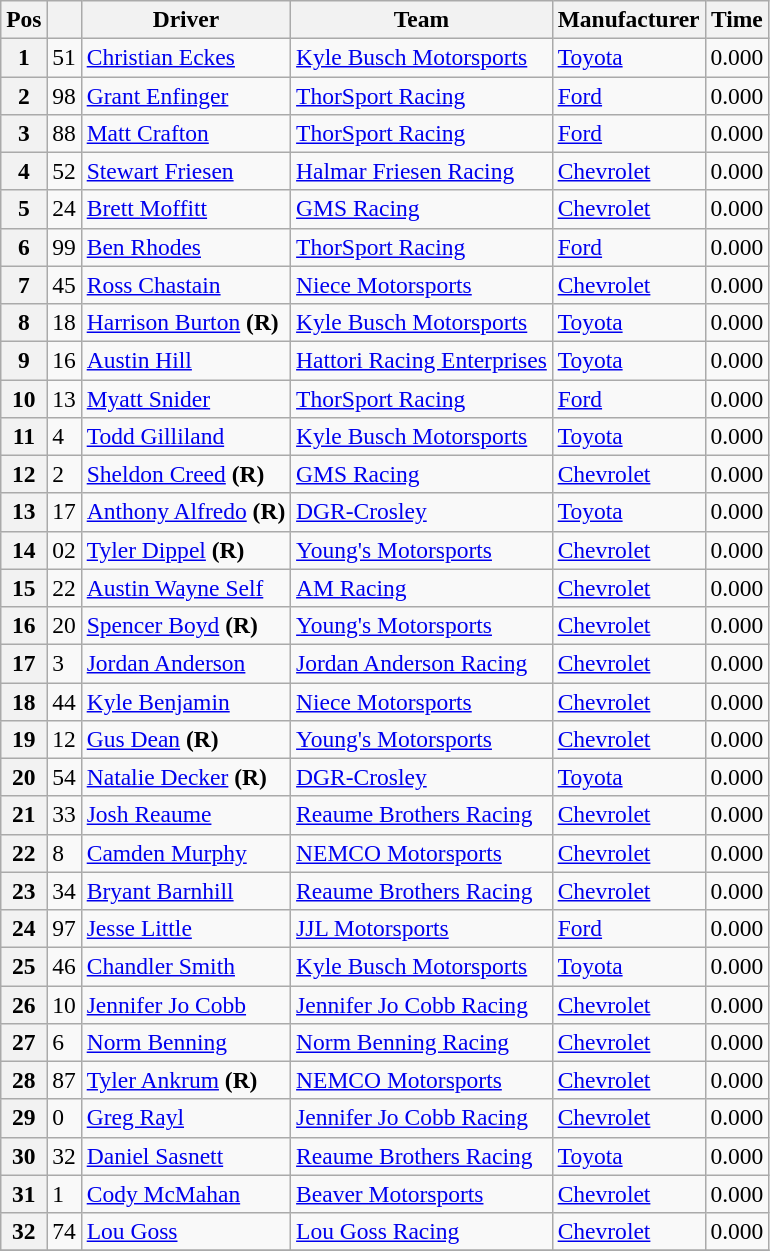<table class="wikitable" style="font-size:98%">
<tr>
<th>Pos</th>
<th></th>
<th>Driver</th>
<th>Team</th>
<th>Manufacturer</th>
<th>Time</th>
</tr>
<tr>
<th>1</th>
<td>51</td>
<td><a href='#'>Christian Eckes</a></td>
<td><a href='#'>Kyle Busch Motorsports</a></td>
<td><a href='#'>Toyota</a></td>
<td>0.000</td>
</tr>
<tr>
<th>2</th>
<td>98</td>
<td><a href='#'>Grant Enfinger</a></td>
<td><a href='#'>ThorSport Racing</a></td>
<td><a href='#'>Ford</a></td>
<td>0.000</td>
</tr>
<tr>
<th>3</th>
<td>88</td>
<td><a href='#'>Matt Crafton</a></td>
<td><a href='#'>ThorSport Racing</a></td>
<td><a href='#'>Ford</a></td>
<td>0.000</td>
</tr>
<tr>
<th>4</th>
<td>52</td>
<td><a href='#'>Stewart Friesen</a></td>
<td><a href='#'>Halmar Friesen Racing</a></td>
<td><a href='#'>Chevrolet</a></td>
<td>0.000</td>
</tr>
<tr>
<th>5</th>
<td>24</td>
<td><a href='#'>Brett Moffitt</a></td>
<td><a href='#'>GMS Racing</a></td>
<td><a href='#'>Chevrolet</a></td>
<td>0.000</td>
</tr>
<tr>
<th>6</th>
<td>99</td>
<td><a href='#'>Ben Rhodes</a></td>
<td><a href='#'>ThorSport Racing</a></td>
<td><a href='#'>Ford</a></td>
<td>0.000</td>
</tr>
<tr>
<th>7</th>
<td>45</td>
<td><a href='#'>Ross Chastain</a></td>
<td><a href='#'>Niece Motorsports</a></td>
<td><a href='#'>Chevrolet</a></td>
<td>0.000</td>
</tr>
<tr>
<th>8</th>
<td>18</td>
<td><a href='#'>Harrison Burton</a> <strong>(R)</strong></td>
<td><a href='#'>Kyle Busch Motorsports</a></td>
<td><a href='#'>Toyota</a></td>
<td>0.000</td>
</tr>
<tr>
<th>9</th>
<td>16</td>
<td><a href='#'>Austin Hill</a></td>
<td><a href='#'>Hattori Racing Enterprises</a></td>
<td><a href='#'>Toyota</a></td>
<td>0.000</td>
</tr>
<tr>
<th>10</th>
<td>13</td>
<td><a href='#'>Myatt Snider</a></td>
<td><a href='#'>ThorSport Racing</a></td>
<td><a href='#'>Ford</a></td>
<td>0.000</td>
</tr>
<tr>
<th>11</th>
<td>4</td>
<td><a href='#'>Todd Gilliland</a></td>
<td><a href='#'>Kyle Busch Motorsports</a></td>
<td><a href='#'>Toyota</a></td>
<td>0.000</td>
</tr>
<tr>
<th>12</th>
<td>2</td>
<td><a href='#'>Sheldon Creed</a> <strong>(R)</strong></td>
<td><a href='#'>GMS Racing</a></td>
<td><a href='#'>Chevrolet</a></td>
<td>0.000</td>
</tr>
<tr>
<th>13</th>
<td>17</td>
<td><a href='#'>Anthony Alfredo</a> <strong>(R)</strong></td>
<td><a href='#'>DGR-Crosley</a></td>
<td><a href='#'>Toyota</a></td>
<td>0.000</td>
</tr>
<tr>
<th>14</th>
<td>02</td>
<td><a href='#'>Tyler Dippel</a> <strong>(R)</strong></td>
<td><a href='#'>Young's Motorsports</a></td>
<td><a href='#'>Chevrolet</a></td>
<td>0.000</td>
</tr>
<tr>
<th>15</th>
<td>22</td>
<td><a href='#'>Austin Wayne Self</a></td>
<td><a href='#'>AM Racing</a></td>
<td><a href='#'>Chevrolet</a></td>
<td>0.000</td>
</tr>
<tr>
<th>16</th>
<td>20</td>
<td><a href='#'>Spencer Boyd</a> <strong>(R)</strong></td>
<td><a href='#'>Young's Motorsports</a></td>
<td><a href='#'>Chevrolet</a></td>
<td>0.000</td>
</tr>
<tr>
<th>17</th>
<td>3</td>
<td><a href='#'>Jordan Anderson</a></td>
<td><a href='#'>Jordan Anderson Racing</a></td>
<td><a href='#'>Chevrolet</a></td>
<td>0.000</td>
</tr>
<tr>
<th>18</th>
<td>44</td>
<td><a href='#'>Kyle Benjamin</a></td>
<td><a href='#'>Niece Motorsports</a></td>
<td><a href='#'>Chevrolet</a></td>
<td>0.000</td>
</tr>
<tr>
<th>19</th>
<td>12</td>
<td><a href='#'>Gus Dean</a> <strong>(R)</strong></td>
<td><a href='#'>Young's Motorsports</a></td>
<td><a href='#'>Chevrolet</a></td>
<td>0.000</td>
</tr>
<tr>
<th>20</th>
<td>54</td>
<td><a href='#'>Natalie Decker</a> <strong>(R)</strong></td>
<td><a href='#'>DGR-Crosley</a></td>
<td><a href='#'>Toyota</a></td>
<td>0.000</td>
</tr>
<tr>
<th>21</th>
<td>33</td>
<td><a href='#'>Josh Reaume</a></td>
<td><a href='#'>Reaume Brothers Racing</a></td>
<td><a href='#'>Chevrolet</a></td>
<td>0.000</td>
</tr>
<tr>
<th>22</th>
<td>8</td>
<td><a href='#'>Camden Murphy</a></td>
<td><a href='#'>NEMCO Motorsports</a></td>
<td><a href='#'>Chevrolet</a></td>
<td>0.000</td>
</tr>
<tr>
<th>23</th>
<td>34</td>
<td><a href='#'>Bryant Barnhill</a></td>
<td><a href='#'>Reaume Brothers Racing</a></td>
<td><a href='#'>Chevrolet</a></td>
<td>0.000</td>
</tr>
<tr>
<th>24</th>
<td>97</td>
<td><a href='#'>Jesse Little</a></td>
<td><a href='#'>JJL Motorsports</a></td>
<td><a href='#'>Ford</a></td>
<td>0.000</td>
</tr>
<tr>
<th>25</th>
<td>46</td>
<td><a href='#'>Chandler Smith</a></td>
<td><a href='#'>Kyle Busch Motorsports</a></td>
<td><a href='#'>Toyota</a></td>
<td>0.000</td>
</tr>
<tr>
<th>26</th>
<td>10</td>
<td><a href='#'>Jennifer Jo Cobb</a></td>
<td><a href='#'>Jennifer Jo Cobb Racing</a></td>
<td><a href='#'>Chevrolet</a></td>
<td>0.000</td>
</tr>
<tr>
<th>27</th>
<td>6</td>
<td><a href='#'>Norm Benning</a></td>
<td><a href='#'>Norm Benning Racing</a></td>
<td><a href='#'>Chevrolet</a></td>
<td>0.000</td>
</tr>
<tr>
<th>28</th>
<td>87</td>
<td><a href='#'>Tyler Ankrum</a> <strong>(R)</strong></td>
<td><a href='#'>NEMCO Motorsports</a></td>
<td><a href='#'>Chevrolet</a></td>
<td>0.000</td>
</tr>
<tr>
<th>29</th>
<td>0</td>
<td><a href='#'>Greg Rayl</a></td>
<td><a href='#'>Jennifer Jo Cobb Racing</a></td>
<td><a href='#'>Chevrolet</a></td>
<td>0.000</td>
</tr>
<tr>
<th>30</th>
<td>32</td>
<td><a href='#'>Daniel Sasnett</a></td>
<td><a href='#'>Reaume Brothers Racing</a></td>
<td><a href='#'>Toyota</a></td>
<td>0.000</td>
</tr>
<tr>
<th>31</th>
<td>1</td>
<td><a href='#'>Cody McMahan</a></td>
<td><a href='#'>Beaver Motorsports</a></td>
<td><a href='#'>Chevrolet</a></td>
<td>0.000</td>
</tr>
<tr>
<th>32</th>
<td>74</td>
<td><a href='#'>Lou Goss</a></td>
<td><a href='#'>Lou Goss Racing</a></td>
<td><a href='#'>Chevrolet</a></td>
<td>0.000</td>
</tr>
<tr>
</tr>
</table>
